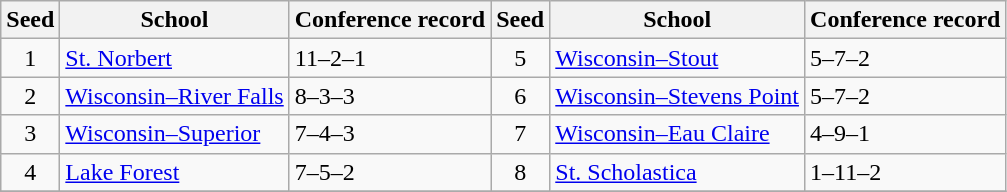<table class="wikitable">
<tr>
<th>Seed</th>
<th>School</th>
<th>Conference record</th>
<th>Seed</th>
<th>School</th>
<th>Conference record</th>
</tr>
<tr>
<td align=center>1</td>
<td><a href='#'>St. Norbert</a></td>
<td>11–2–1</td>
<td align=center>5</td>
<td><a href='#'>Wisconsin–Stout</a></td>
<td>5–7–2</td>
</tr>
<tr>
<td align=center>2</td>
<td><a href='#'>Wisconsin–River Falls</a></td>
<td>8–3–3</td>
<td align=center>6</td>
<td><a href='#'>Wisconsin–Stevens Point</a></td>
<td>5–7–2</td>
</tr>
<tr>
<td align=center>3</td>
<td><a href='#'>Wisconsin–Superior</a></td>
<td>7–4–3</td>
<td align=center>7</td>
<td><a href='#'>Wisconsin–Eau Claire</a></td>
<td>4–9–1</td>
</tr>
<tr>
<td align=center>4</td>
<td><a href='#'>Lake Forest</a></td>
<td>7–5–2</td>
<td align=center>8</td>
<td><a href='#'>St. Scholastica</a></td>
<td>1–11–2</td>
</tr>
<tr>
</tr>
</table>
